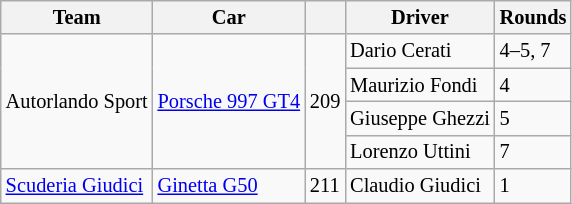<table class="wikitable" style="font-size: 85%;">
<tr>
<th>Team</th>
<th>Car</th>
<th></th>
<th>Driver</th>
<th>Rounds</th>
</tr>
<tr>
<td rowspan=4> Autorlando Sport</td>
<td rowspan=4><a href='#'>Porsche 997 GT4</a></td>
<td rowspan=4>209</td>
<td> Dario Cerati</td>
<td>4–5, 7</td>
</tr>
<tr>
<td> Maurizio Fondi</td>
<td>4</td>
</tr>
<tr>
<td> Giuseppe Ghezzi</td>
<td>5</td>
</tr>
<tr>
<td> Lorenzo Uttini</td>
<td>7</td>
</tr>
<tr>
<td> <a href='#'>Scuderia Giudici</a></td>
<td><a href='#'>Ginetta G50</a></td>
<td>211</td>
<td> Claudio Giudici</td>
<td>1</td>
</tr>
</table>
